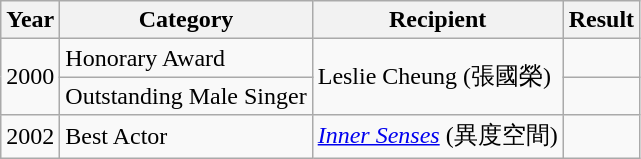<table class="wikitable">
<tr>
<th>Year</th>
<th>Category</th>
<th>Recipient</th>
<th>Result</th>
</tr>
<tr>
<td rowspan="2">2000</td>
<td>Honorary Award</td>
<td rowspan="2">Leslie Cheung (張國榮)</td>
<td></td>
</tr>
<tr>
<td>Outstanding Male Singer</td>
<td></td>
</tr>
<tr>
<td>2002</td>
<td>Best Actor</td>
<td><em><a href='#'>Inner Senses</a></em> (異度空間)</td>
<td></td>
</tr>
</table>
